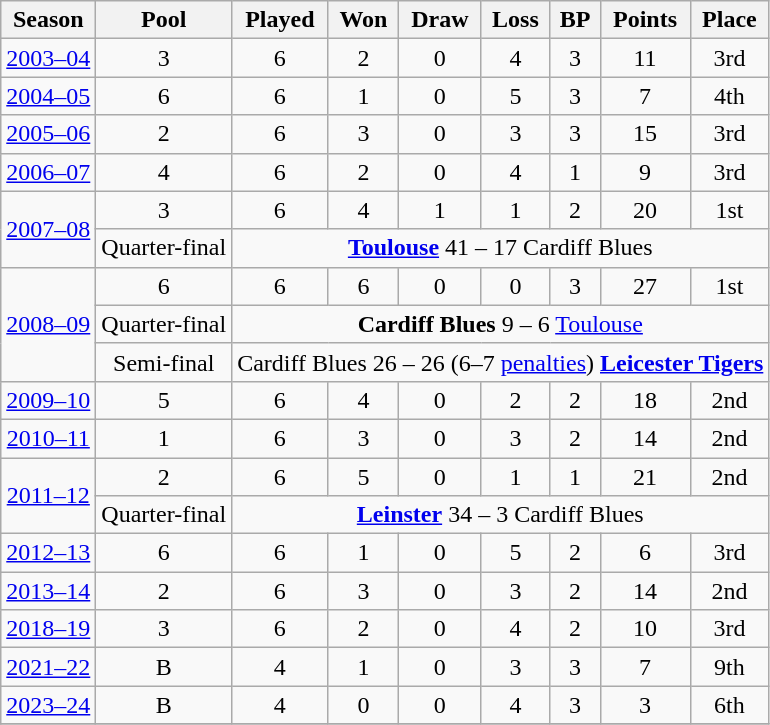<table class="wikitable" style="text-align:center">
<tr>
<th>Season</th>
<th>Pool</th>
<th>Played</th>
<th>Won</th>
<th>Draw</th>
<th>Loss</th>
<th>BP</th>
<th>Points</th>
<th>Place</th>
</tr>
<tr>
<td><a href='#'>2003–04</a></td>
<td>3</td>
<td>6</td>
<td>2</td>
<td>0</td>
<td>4</td>
<td>3</td>
<td>11</td>
<td>3rd</td>
</tr>
<tr>
<td><a href='#'>2004–05</a></td>
<td>6</td>
<td>6</td>
<td>1</td>
<td>0</td>
<td>5</td>
<td>3</td>
<td>7</td>
<td>4th</td>
</tr>
<tr>
<td><a href='#'>2005–06</a></td>
<td>2</td>
<td>6</td>
<td>3</td>
<td>0</td>
<td>3</td>
<td>3</td>
<td>15</td>
<td>3rd</td>
</tr>
<tr>
<td><a href='#'>2006–07</a></td>
<td>4</td>
<td>6</td>
<td>2</td>
<td>0</td>
<td>4</td>
<td>1</td>
<td>9</td>
<td>3rd</td>
</tr>
<tr>
<td rowspan="2"><a href='#'>2007–08</a></td>
<td>3</td>
<td>6</td>
<td>4</td>
<td>1</td>
<td>1</td>
<td>2</td>
<td>20</td>
<td>1st</td>
</tr>
<tr style="text-align:center">
<td>Quarter-final</td>
<td colspan="7"><strong><a href='#'>Toulouse</a></strong> 41 – 17 Cardiff Blues</td>
</tr>
<tr>
<td rowspan="3"><a href='#'>2008–09</a></td>
<td>6</td>
<td>6</td>
<td>6</td>
<td>0</td>
<td>0</td>
<td>3</td>
<td>27</td>
<td>1st</td>
</tr>
<tr style="text-align:center">
<td>Quarter-final</td>
<td colspan="7"><strong>Cardiff Blues</strong> 9 – 6 <a href='#'>Toulouse</a></td>
</tr>
<tr style="text-align:center">
<td>Semi-final</td>
<td colspan="7">Cardiff Blues 26 – 26 (6–7 <a href='#'>penalties</a>) <strong><a href='#'>Leicester Tigers</a></strong></td>
</tr>
<tr>
<td><a href='#'>2009–10</a></td>
<td>5</td>
<td>6</td>
<td>4</td>
<td>0</td>
<td>2</td>
<td>2</td>
<td>18</td>
<td>2nd</td>
</tr>
<tr>
<td><a href='#'>2010–11</a></td>
<td>1</td>
<td>6</td>
<td>3</td>
<td>0</td>
<td>3</td>
<td>2</td>
<td>14</td>
<td>2nd</td>
</tr>
<tr>
<td rowspan="2"><a href='#'>2011–12</a></td>
<td>2</td>
<td>6</td>
<td>5</td>
<td>0</td>
<td>1</td>
<td>1</td>
<td>21</td>
<td>2nd</td>
</tr>
<tr style="text-align:center">
<td>Quarter-final</td>
<td colspan="7"><strong><a href='#'>Leinster</a></strong> 34 – 3 Cardiff Blues</td>
</tr>
<tr>
<td><a href='#'>2012–13</a></td>
<td>6</td>
<td>6</td>
<td>1</td>
<td>0</td>
<td>5</td>
<td>2</td>
<td>6</td>
<td>3rd</td>
</tr>
<tr>
<td><a href='#'>2013–14</a></td>
<td>2</td>
<td>6</td>
<td>3</td>
<td>0</td>
<td>3</td>
<td>2</td>
<td>14</td>
<td>2nd</td>
</tr>
<tr>
<td><a href='#'>2018–19</a></td>
<td>3</td>
<td>6</td>
<td>2</td>
<td>0</td>
<td>4</td>
<td>2</td>
<td>10</td>
<td>3rd</td>
</tr>
<tr>
<td><a href='#'>2021–22</a></td>
<td>B</td>
<td>4</td>
<td>1</td>
<td>0</td>
<td>3</td>
<td>3</td>
<td>7</td>
<td>9th</td>
</tr>
<tr>
<td><a href='#'>2023–24</a></td>
<td>B</td>
<td>4</td>
<td>0</td>
<td>0</td>
<td>4</td>
<td>3</td>
<td>3</td>
<td>6th</td>
</tr>
<tr>
</tr>
</table>
